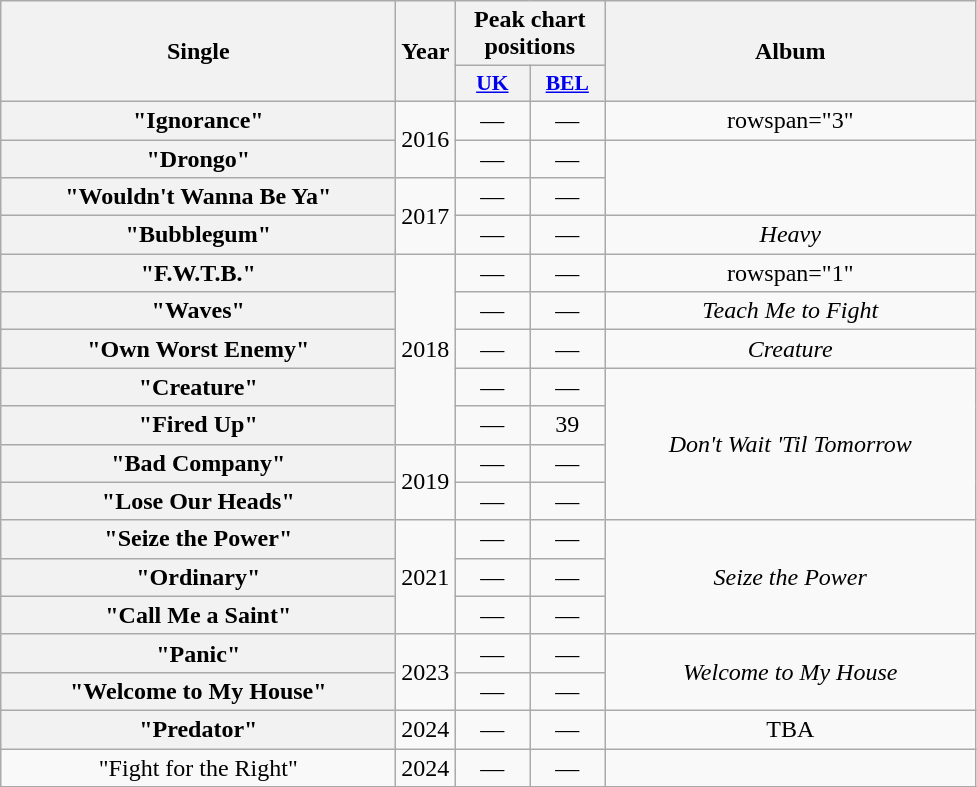<table class="wikitable plainrowheaders" style="text-align:center;">
<tr>
<th scope="col" rowspan="2" style="width:16em;">Single</th>
<th scope="col" rowspan="2">Year</th>
<th scope="col" colspan="2">Peak chart positions</th>
<th scope="col" rowspan="2" style="width:15em;">Album</th>
</tr>
<tr>
<th scope="col" style="width:3em;font-size:90%;"><a href='#'>UK</a><br></th>
<th scope="col" style="width:3em;font-size:90%;"><a href='#'>BEL</a><br></th>
</tr>
<tr>
<th scope="row">"Ignorance"</th>
<td rowspan="2">2016</td>
<td>—</td>
<td>—</td>
<td>rowspan="3" </td>
</tr>
<tr>
<th scope="row">"Drongo"</th>
<td>—</td>
<td>—</td>
</tr>
<tr>
<th scope="row">"Wouldn't Wanna Be Ya"</th>
<td rowspan="2">2017</td>
<td>—</td>
<td>—</td>
</tr>
<tr>
<th scope="row">"Bubblegum"</th>
<td>—</td>
<td>—</td>
<td><em>Heavy</em></td>
</tr>
<tr>
<th scope="row">"F.W.T.B."</th>
<td rowspan="5">2018</td>
<td>—</td>
<td>—</td>
<td>rowspan="1" </td>
</tr>
<tr>
<th scope="row">"Waves"</th>
<td>—</td>
<td>—</td>
<td><em>Teach Me to Fight</em></td>
</tr>
<tr>
<th scope="row">"Own Worst Enemy"</th>
<td>—</td>
<td>—</td>
<td><em>Creature</em></td>
</tr>
<tr>
<th scope="row">"Creature"</th>
<td>—</td>
<td>—</td>
<td rowspan="4"><em>Don't Wait 'Til Tomorrow</em></td>
</tr>
<tr>
<th scope="row">"Fired Up"</th>
<td>—</td>
<td>39</td>
</tr>
<tr>
<th scope="row">"Bad Company"</th>
<td rowspan="2">2019</td>
<td>—</td>
<td>—</td>
</tr>
<tr>
<th scope="row">"Lose Our Heads"</th>
<td>—</td>
<td>—</td>
</tr>
<tr>
<th scope="row">"Seize the Power"</th>
<td rowspan="3">2021</td>
<td>—</td>
<td>—</td>
<td rowspan="3"><em>Seize the Power</em></td>
</tr>
<tr>
<th scope="row">"Ordinary"</th>
<td>—</td>
<td>—</td>
</tr>
<tr>
<th scope="row">"Call Me a Saint"</th>
<td>—</td>
<td>—</td>
</tr>
<tr>
<th scope="row">"Panic"</th>
<td rowspan="2">2023</td>
<td>—</td>
<td>—</td>
<td rowspan="2"><em>Welcome to My House</em></td>
</tr>
<tr>
<th scope="row">"Welcome to My House"</th>
<td>—</td>
<td>—</td>
</tr>
<tr>
<th scope="row">"Predator"</th>
<td>2024</td>
<td>—</td>
<td>—</td>
<td>TBA</td>
</tr>
<tr>
<td>"Fight for the Right"</td>
<td>2024</td>
<td>—</td>
<td>—</td>
<td></td>
</tr>
</table>
